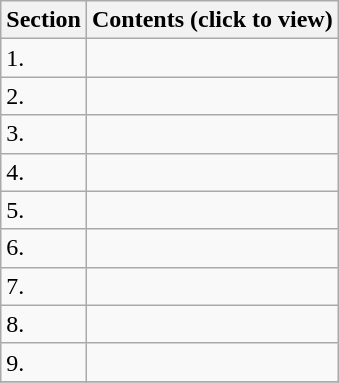<table class="wikitable">
<tr>
<th>Section</th>
<th>Contents (click to view)</th>
</tr>
<tr>
<td>1.</td>
<td></td>
</tr>
<tr>
<td>2.</td>
<td></td>
</tr>
<tr>
<td>3.</td>
<td></td>
</tr>
<tr>
<td>4.</td>
<td></td>
</tr>
<tr>
<td>5.</td>
<td></td>
</tr>
<tr>
<td>6.</td>
<td></td>
</tr>
<tr>
<td>7.</td>
<td></td>
</tr>
<tr>
<td>8.</td>
<td></td>
</tr>
<tr>
<td>9.</td>
<td></td>
</tr>
<tr>
</tr>
</table>
